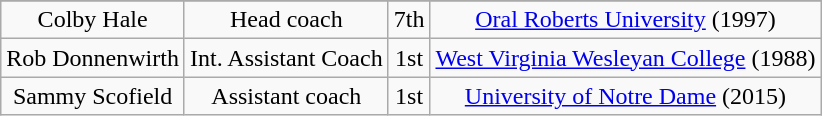<table class="wikitable" style="text-align:center;">
<tr>
</tr>
<tr>
<td>Colby Hale</td>
<td>Head coach</td>
<td>7th</td>
<td><a href='#'>Oral Roberts University</a> (1997)</td>
</tr>
<tr>
<td>Rob Donnenwirth</td>
<td>Int. Assistant Coach</td>
<td>1st</td>
<td><a href='#'>West Virginia Wesleyan College</a> (1988)</td>
</tr>
<tr>
<td>Sammy Scofield</td>
<td>Assistant coach</td>
<td>1st</td>
<td><a href='#'>University of Notre Dame</a> (2015)</td>
</tr>
</table>
